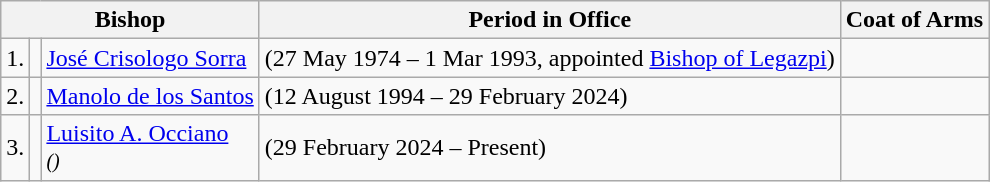<table class="wikitable">
<tr>
<th colspan=3>Bishop</th>
<th>Period in Office</th>
<th>Coat of Arms</th>
</tr>
<tr>
<td>1.</td>
<td></td>
<td><a href='#'>José Crisologo Sorra</a></td>
<td>(27 May 1974 – 1 Mar 1993, appointed <a href='#'>Bishop of Legazpi</a>)</td>
<td></td>
</tr>
<tr>
<td>2.</td>
<td></td>
<td><a href='#'>Manolo de los Santos</a></td>
<td>(12 August 1994 – 29 February 2024)</td>
<td></td>
</tr>
<tr>
<td>3.</td>
<td></td>
<td><a href='#'>Luisito A. Occiano</a><br><em><small>()</small></em></td>
<td>(29 February 2024 – Present)</td>
<td></td>
</tr>
</table>
